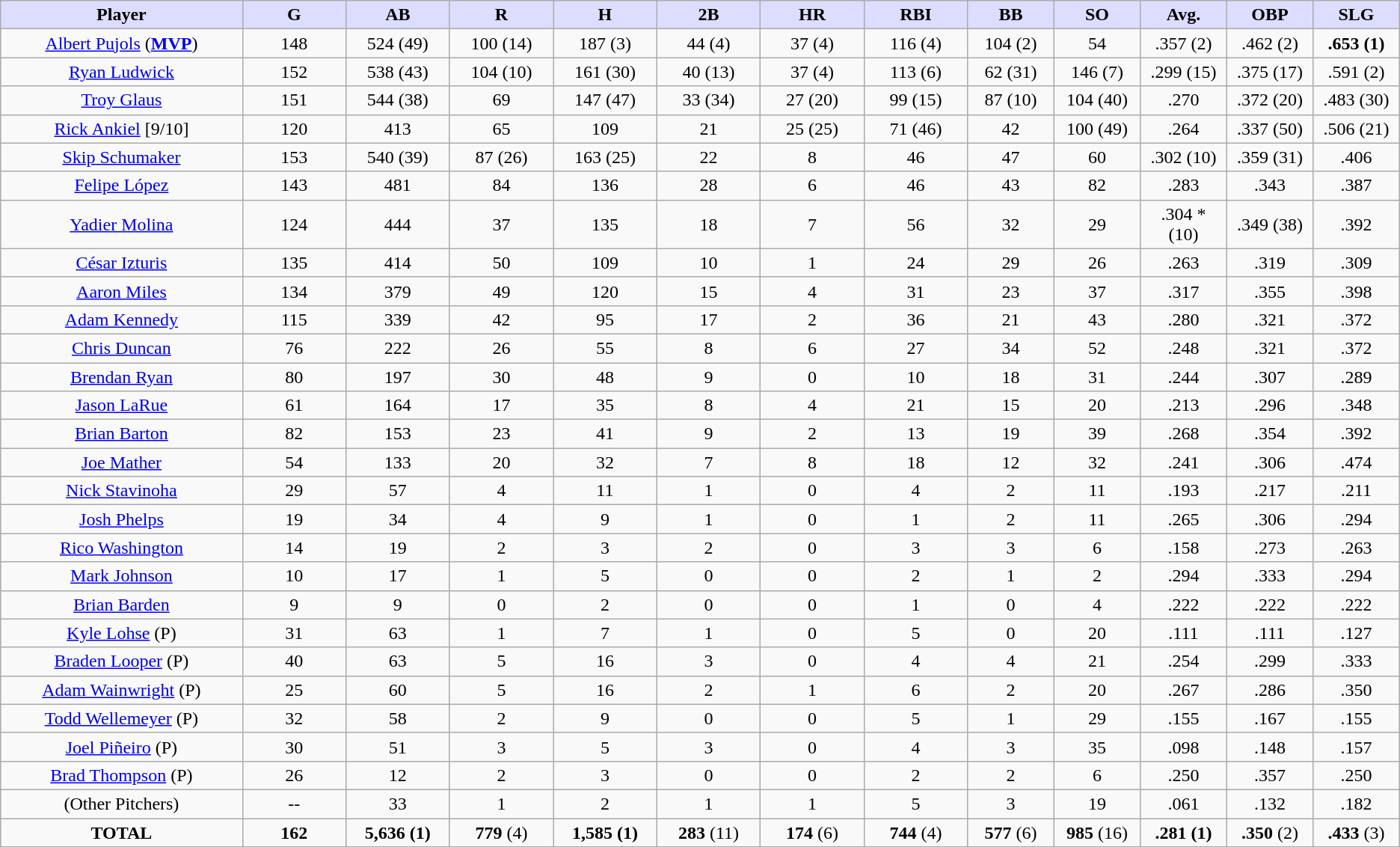<table class="wikitable sortable">
<tr>
<th style="background:#ddf; width:14%;">Player</th>
<th style="background:#ddf; width:6%;">G</th>
<th style="background:#ddf; width:6%;">AB</th>
<th style="background:#ddf; width:6%;">R</th>
<th style="background:#ddf; width:6%;">H</th>
<th style="background:#ddf; width:6%;">2B</th>
<th style="background:#ddf; width:6%;">HR</th>
<th style="background:#ddf; width:6%;">RBI</th>
<th style="background:#ddf; width:5%;">BB</th>
<th style="background:#ddf; width:5%;">SO</th>
<th style="background:#ddf; width:5%;">Avg.</th>
<th style="background:#ddf; width:5%;">OBP</th>
<th style="background:#ddf; width:5%;">SLG</th>
</tr>
<tr style="text-align:center;">
<td><a href='#'>Albert Pujols</a> (<strong><a href='#'>MVP</a></strong>)</td>
<td>148</td>
<td>524 (49)</td>
<td>100 (14)</td>
<td>187 (3)</td>
<td>44 (4)</td>
<td>37 (4)</td>
<td>116 (4)</td>
<td>104 (2)</td>
<td>54</td>
<td>.357 (2)</td>
<td>.462 (2)</td>
<td><strong>.653 (1)</strong></td>
</tr>
<tr style="text-align:center;">
<td><a href='#'>Ryan Ludwick</a></td>
<td>152</td>
<td>538 (43)</td>
<td>104 (10)</td>
<td>161 (30)</td>
<td>40 (13)</td>
<td>37 (4)</td>
<td>113 (6)</td>
<td>62 (31)</td>
<td>146 (7)</td>
<td>.299 (15)</td>
<td>.375 (17)</td>
<td>.591 (2)</td>
</tr>
<tr style="text-align:center;">
<td><a href='#'>Troy Glaus</a></td>
<td>151</td>
<td>544 (38)</td>
<td>69</td>
<td>147 (47)</td>
<td>33 (34)</td>
<td>27 (20)</td>
<td>99 (15)</td>
<td>87 (10)</td>
<td>104 (40)</td>
<td>.270</td>
<td>.372 (20)</td>
<td>.483 (30)</td>
</tr>
<tr style="text-align:center;">
<td><a href='#'>Rick Ankiel</a> [9/10]</td>
<td>120</td>
<td>413</td>
<td>65</td>
<td>109</td>
<td>21</td>
<td>25 (25)</td>
<td>71 (46)</td>
<td>42</td>
<td>100 (49)</td>
<td>.264</td>
<td>.337 (50)</td>
<td>.506 (21)</td>
</tr>
<tr style="text-align:center;">
<td><a href='#'>Skip Schumaker</a></td>
<td>153</td>
<td>540 (39)</td>
<td>87 (26)</td>
<td>163 (25)</td>
<td>22</td>
<td>8</td>
<td>46</td>
<td>47</td>
<td>60</td>
<td>.302 (10)</td>
<td>.359 (31)</td>
<td>.406</td>
</tr>
<tr style="text-align:center;">
<td><a href='#'>Felipe López</a></td>
<td>143</td>
<td>481</td>
<td>84</td>
<td>136</td>
<td>28</td>
<td>6</td>
<td>46</td>
<td>43</td>
<td>82</td>
<td>.283</td>
<td>.343</td>
<td>.387</td>
</tr>
<tr style="text-align:center;">
<td><a href='#'>Yadier Molina</a></td>
<td>124</td>
<td>444</td>
<td>37</td>
<td>135</td>
<td>18</td>
<td>7</td>
<td>56</td>
<td>32</td>
<td>29</td>
<td>.304 * (10)</td>
<td>.349 (38)</td>
<td>.392</td>
</tr>
<tr style="text-align:center;">
<td><a href='#'>César Izturis</a></td>
<td>135</td>
<td>414</td>
<td>50</td>
<td>109</td>
<td>10</td>
<td>1</td>
<td>24</td>
<td>29</td>
<td>26</td>
<td>.263</td>
<td>.319</td>
<td>.309</td>
</tr>
<tr style="text-align:center;">
<td><a href='#'>Aaron Miles</a></td>
<td>134</td>
<td>379</td>
<td>49</td>
<td>120</td>
<td>15</td>
<td>4</td>
<td>31</td>
<td>23</td>
<td>37</td>
<td>.317</td>
<td>.355</td>
<td>.398</td>
</tr>
<tr style="text-align:center;">
<td><a href='#'>Adam Kennedy</a></td>
<td>115</td>
<td>339</td>
<td>42</td>
<td>95</td>
<td>17</td>
<td>2</td>
<td>36</td>
<td>21</td>
<td>43</td>
<td>.280</td>
<td>.321</td>
<td>.372</td>
</tr>
<tr style="text-align:center;">
<td><a href='#'>Chris Duncan</a></td>
<td>76</td>
<td>222</td>
<td>26</td>
<td>55</td>
<td>8</td>
<td>6</td>
<td>27</td>
<td>34</td>
<td>52</td>
<td>.248</td>
<td>.321</td>
<td>.372</td>
</tr>
<tr style="text-align:center;">
<td><a href='#'>Brendan Ryan</a></td>
<td>80</td>
<td>197</td>
<td>30</td>
<td>48</td>
<td>9</td>
<td>0</td>
<td>10</td>
<td>18</td>
<td>31</td>
<td>.244</td>
<td>.307</td>
<td>.289</td>
</tr>
<tr style="text-align:center;">
<td><a href='#'>Jason LaRue</a></td>
<td>61</td>
<td>164</td>
<td>17</td>
<td>35</td>
<td>8</td>
<td>4</td>
<td>21</td>
<td>15</td>
<td>20</td>
<td>.213</td>
<td>.296</td>
<td>.348</td>
</tr>
<tr style="text-align:center;">
<td><a href='#'>Brian Barton</a></td>
<td>82</td>
<td>153</td>
<td>23</td>
<td>41</td>
<td>9</td>
<td>2</td>
<td>13</td>
<td>19</td>
<td>39</td>
<td>.268</td>
<td>.354</td>
<td>.392</td>
</tr>
<tr style="text-align:center;">
<td><a href='#'>Joe Mather</a></td>
<td>54</td>
<td>133</td>
<td>20</td>
<td>32</td>
<td>7</td>
<td>8</td>
<td>18</td>
<td>12</td>
<td>32</td>
<td>.241</td>
<td>.306</td>
<td>.474</td>
</tr>
<tr style="text-align:center;">
<td><a href='#'>Nick Stavinoha</a></td>
<td>29</td>
<td>57</td>
<td>4</td>
<td>11</td>
<td>1</td>
<td>0</td>
<td>4</td>
<td>2</td>
<td>11</td>
<td>.193</td>
<td>.217</td>
<td>.211</td>
</tr>
<tr style="text-align:center;">
<td><a href='#'>Josh Phelps</a></td>
<td>19</td>
<td>34</td>
<td>4</td>
<td>9</td>
<td>1</td>
<td>0</td>
<td>1</td>
<td>2</td>
<td>11</td>
<td>.265</td>
<td>.306</td>
<td>.294</td>
</tr>
<tr style="text-align:center;">
<td><a href='#'>Rico Washington</a></td>
<td>14</td>
<td>19</td>
<td>2</td>
<td>3</td>
<td>2</td>
<td>0</td>
<td>3</td>
<td>3</td>
<td>6</td>
<td>.158</td>
<td>.273</td>
<td>.263</td>
</tr>
<tr style="text-align:center;">
<td><a href='#'>Mark Johnson</a></td>
<td>10</td>
<td>17</td>
<td>1</td>
<td>5</td>
<td>0</td>
<td>0</td>
<td>2</td>
<td>1</td>
<td>2</td>
<td>.294</td>
<td>.333</td>
<td>.294</td>
</tr>
<tr style="text-align:center;">
<td><a href='#'>Brian Barden</a></td>
<td>9</td>
<td>9</td>
<td>0</td>
<td>2</td>
<td>0</td>
<td>0</td>
<td>1</td>
<td>0</td>
<td>4</td>
<td>.222</td>
<td>.222</td>
<td>.222</td>
</tr>
<tr style="text-align:center;">
<td><a href='#'>Kyle Lohse</a> (P)</td>
<td>31</td>
<td>63</td>
<td>1</td>
<td>7</td>
<td>1</td>
<td>0</td>
<td>5</td>
<td>0</td>
<td>20</td>
<td>.111</td>
<td>.111</td>
<td>.127</td>
</tr>
<tr style="text-align:center;">
<td><a href='#'>Braden Looper</a> (P)</td>
<td>40</td>
<td>63</td>
<td>5</td>
<td>16</td>
<td>3</td>
<td>0</td>
<td>4</td>
<td>4</td>
<td>21</td>
<td>.254</td>
<td>.299</td>
<td>.333</td>
</tr>
<tr style="text-align:center;">
<td><a href='#'>Adam Wainwright</a> (P)</td>
<td>25</td>
<td>60</td>
<td>5</td>
<td>16</td>
<td>2</td>
<td>1</td>
<td>6</td>
<td>2</td>
<td>20</td>
<td>.267</td>
<td>.286</td>
<td>.350</td>
</tr>
<tr style="text-align:center;">
<td><a href='#'>Todd Wellemeyer</a> (P)</td>
<td>32</td>
<td>58</td>
<td>2</td>
<td>9</td>
<td>0</td>
<td>0</td>
<td>5</td>
<td>1</td>
<td>29</td>
<td>.155</td>
<td>.167</td>
<td>.155</td>
</tr>
<tr style="text-align:center;">
<td><a href='#'>Joel Piñeiro</a> (P)</td>
<td>30</td>
<td>51</td>
<td>3</td>
<td>5</td>
<td>3</td>
<td>0</td>
<td>4</td>
<td>3</td>
<td>35</td>
<td>.098</td>
<td>.148</td>
<td>.157</td>
</tr>
<tr style="text-align:center;">
<td><a href='#'>Brad Thompson</a> (P)</td>
<td>26</td>
<td>12</td>
<td>2</td>
<td>3</td>
<td>0</td>
<td>0</td>
<td>2</td>
<td>2</td>
<td>6</td>
<td>.250</td>
<td>.357</td>
<td>.250</td>
</tr>
<tr style="text-align:center;">
<td>(Other Pitchers)</td>
<td>--</td>
<td>33</td>
<td>1</td>
<td>2</td>
<td>1</td>
<td>1</td>
<td>5</td>
<td>3</td>
<td>19</td>
<td>.061</td>
<td>.132</td>
<td>.182</td>
</tr>
<tr style="text-align:center;">
<td><strong>TOTAL</strong></td>
<td><strong>162</strong></td>
<td><strong>5,636 (1)</strong></td>
<td><strong>779</strong> (4)</td>
<td><strong>1,585 (1)</strong></td>
<td><strong>283</strong> (11)</td>
<td><strong>174</strong> (6)</td>
<td><strong>744</strong> (4)</td>
<td><strong>577</strong> (6)</td>
<td><strong>985</strong> (16)</td>
<td><strong>.281 (1)</strong></td>
<td><strong>.350</strong> (2)</td>
<td><strong>.433</strong> (3)</td>
</tr>
</table>
